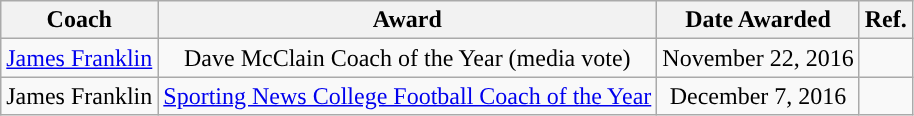<table class="wikitable sortable sortable" style="text-align: center">
<tr>
<th>Coach</th>
<th>Award</th>
<th>Date Awarded</th>
<th>Ref.</th>
</tr>
<tr>
<td><a href='#'>James Franklin</a></td>
<td>Dave McClain Coach of the Year (media vote)</td>
<td>November 22, 2016</td>
<td></td>
</tr>
<tr>
<td>James Franklin</td>
<td><a href='#'>Sporting News College Football Coach of the Year</a></td>
<td>December 7, 2016</td>
<td></td>
</tr>
</table>
